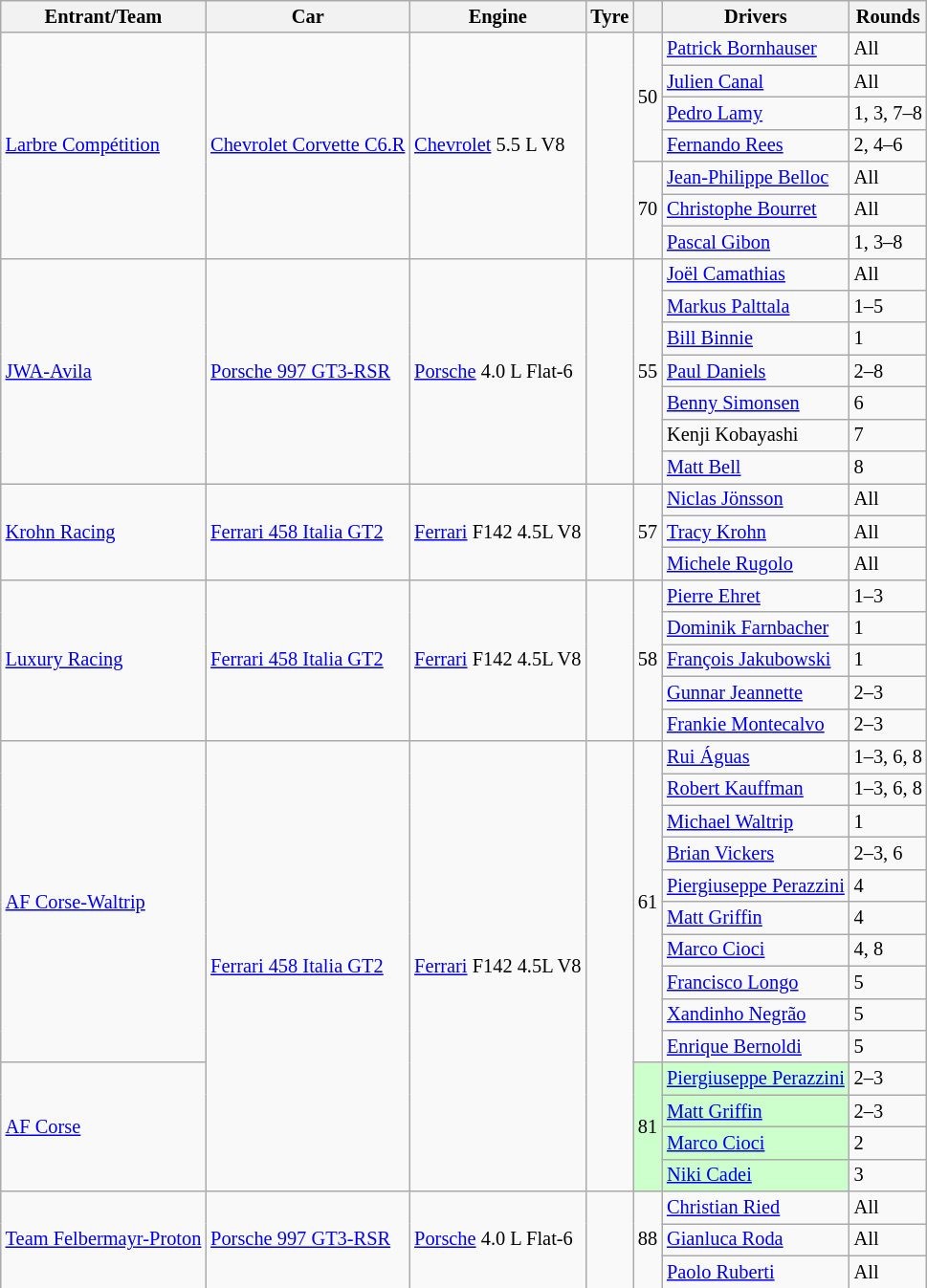<table class="wikitable" style="font-size: 85%">
<tr>
<th>Entrant/Team</th>
<th>Car</th>
<th>Engine</th>
<th>Tyre</th>
<th></th>
<th>Drivers</th>
<th>Rounds</th>
</tr>
<tr>
<td rowspan=7> <a href='#'>Larbre Compétition</a></td>
<td rowspan=7><a href='#'>Chevrolet Corvette C6.R</a></td>
<td rowspan=7><a href='#'>Chevrolet</a> 5.5 L V8</td>
<td rowspan=7></td>
<td rowspan=4>50</td>
<td> <a href='#'>Patrick Bornhauser</a></td>
<td>All</td>
</tr>
<tr>
<td> <a href='#'>Julien Canal</a></td>
<td>All</td>
</tr>
<tr>
<td> <a href='#'>Pedro Lamy</a></td>
<td>1, 3, 7–8</td>
</tr>
<tr>
<td> <a href='#'>Fernando Rees</a></td>
<td>2, 4–6</td>
</tr>
<tr>
<td rowspan=3>70</td>
<td> <a href='#'>Jean-Philippe Belloc</a></td>
<td>All</td>
</tr>
<tr>
<td> <a href='#'>Christophe Bourret</a></td>
<td>All</td>
</tr>
<tr>
<td> <a href='#'>Pascal Gibon</a></td>
<td>1, 3–8</td>
</tr>
<tr>
<td rowspan=7> <a href='#'>JWA-Avila</a></td>
<td rowspan=7><a href='#'>Porsche 997 GT3-RSR</a></td>
<td rowspan=7><a href='#'>Porsche</a> 4.0 L Flat-6</td>
<td rowspan=7><br></td>
<td rowspan=7>55</td>
<td> <a href='#'>Joël Camathias</a></td>
<td>All</td>
</tr>
<tr>
<td> <a href='#'>Markus Palttala</a></td>
<td>1–5</td>
</tr>
<tr>
<td> <a href='#'>Bill Binnie</a></td>
<td>1</td>
</tr>
<tr>
<td> <a href='#'>Paul Daniels</a></td>
<td>2–8</td>
</tr>
<tr>
<td> <a href='#'>Benny Simonsen</a></td>
<td>6</td>
</tr>
<tr>
<td> Kenji Kobayashi</td>
<td>7</td>
</tr>
<tr>
<td> <a href='#'>Matt Bell</a></td>
<td>8</td>
</tr>
<tr>
<td rowspan=3> <a href='#'>Krohn Racing</a></td>
<td rowspan=3><a href='#'>Ferrari 458 Italia GT2</a></td>
<td rowspan=3><a href='#'>Ferrari</a> F142 4.5L V8</td>
<td rowspan=3><br></td>
<td rowspan=3>57</td>
<td> <a href='#'>Niclas Jönsson</a></td>
<td>All</td>
</tr>
<tr>
<td> <a href='#'>Tracy Krohn</a></td>
<td>All</td>
</tr>
<tr>
<td> <a href='#'>Michele Rugolo</a></td>
<td>All</td>
</tr>
<tr>
<td rowspan=5> <a href='#'>Luxury Racing</a></td>
<td rowspan=5><a href='#'>Ferrari 458 Italia GT2</a></td>
<td rowspan=5><a href='#'>Ferrari</a> F142 4.5L V8</td>
<td rowspan=5></td>
<td rowspan=5>58</td>
<td> <a href='#'>Pierre Ehret</a></td>
<td>1–3</td>
</tr>
<tr>
<td> <a href='#'>Dominik Farnbacher</a></td>
<td>1</td>
</tr>
<tr>
<td> <a href='#'>François Jakubowski</a></td>
<td>1</td>
</tr>
<tr>
<td> <a href='#'>Gunnar Jeannette</a></td>
<td>2–3</td>
</tr>
<tr>
<td> <a href='#'>Frankie Montecalvo</a></td>
<td>2–3</td>
</tr>
<tr>
<td rowspan=10> <a href='#'>AF Corse-Waltrip</a></td>
<td rowspan=14><a href='#'>Ferrari 458 Italia GT2</a></td>
<td rowspan=14><a href='#'>Ferrari</a> F142 4.5L V8</td>
<td rowspan=14></td>
<td rowspan=10>61</td>
<td> <a href='#'>Rui Águas</a></td>
<td>1–3, 6, 8</td>
</tr>
<tr>
<td> <a href='#'>Robert Kauffman</a></td>
<td>1–3, 6, 8</td>
</tr>
<tr>
<td> <a href='#'>Michael Waltrip</a></td>
<td>1</td>
</tr>
<tr>
<td> <a href='#'>Brian Vickers</a></td>
<td>2–3, 6</td>
</tr>
<tr>
<td> <a href='#'>Piergiuseppe Perazzini</a></td>
<td>4</td>
</tr>
<tr>
<td> <a href='#'>Matt Griffin</a></td>
<td>4</td>
</tr>
<tr>
<td> <a href='#'>Marco Cioci</a></td>
<td>4, 8</td>
</tr>
<tr>
<td> <a href='#'>Francisco Longo</a></td>
<td>5</td>
</tr>
<tr>
<td> <a href='#'>Xandinho Negrão</a></td>
<td>5</td>
</tr>
<tr>
<td> <a href='#'>Enrique Bernoldi</a></td>
<td>5</td>
</tr>
<tr>
<td rowspan=4> <a href='#'>AF Corse</a></td>
<td rowspan=4 style="background:#ccffcc;">81</td>
<td style="background:#ccffcc;"> <a href='#'>Piergiuseppe Perazzini</a></td>
<td>2–3</td>
</tr>
<tr>
<td style="background:#ccffcc;"> <a href='#'>Matt Griffin</a></td>
<td>2–3</td>
</tr>
<tr>
<td style="background:#ccffcc;"> <a href='#'>Marco Cioci</a></td>
<td>2</td>
</tr>
<tr>
<td style="background:#ccffcc;"> <a href='#'>Niki Cadei</a></td>
<td>3</td>
</tr>
<tr>
<td rowspan=3> <a href='#'>Team Felbermayr-Proton</a></td>
<td rowspan=3><a href='#'>Porsche 997 GT3-RSR</a></td>
<td rowspan=3><a href='#'>Porsche</a> 4.0 L Flat-6</td>
<td rowspan=3></td>
<td rowspan=3>88</td>
<td> <a href='#'>Christian Ried</a></td>
<td>All</td>
</tr>
<tr>
<td> <a href='#'>Gianluca Roda</a></td>
<td>All</td>
</tr>
<tr>
<td> <a href='#'>Paolo Ruberti</a></td>
<td>All</td>
</tr>
</table>
